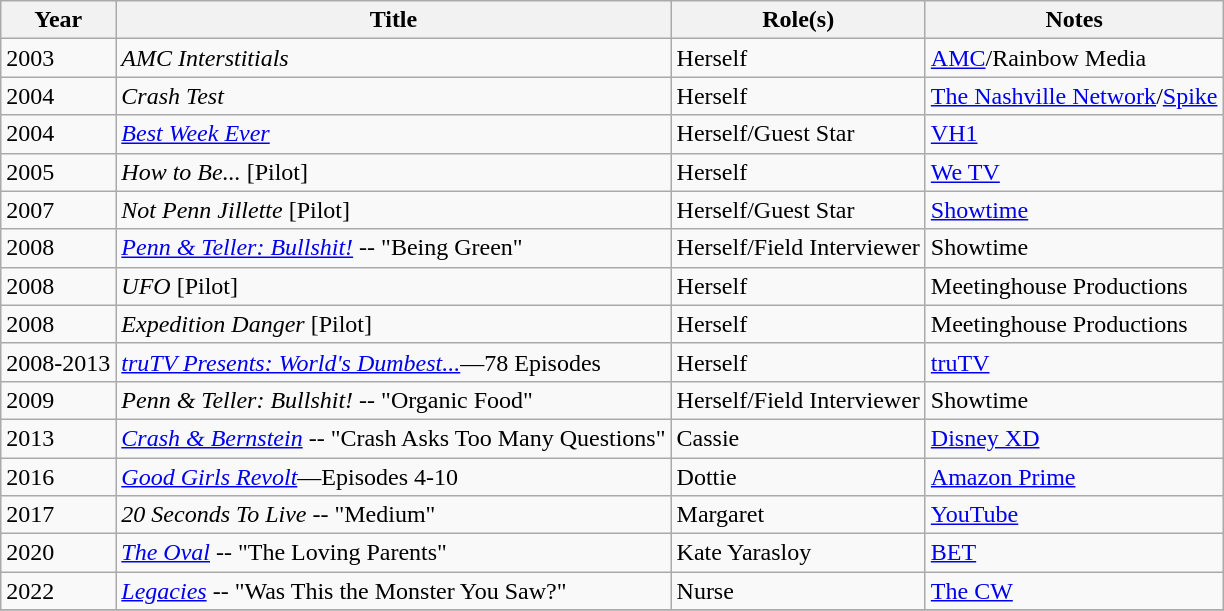<table class="wikitable sortable">
<tr>
<th>Year</th>
<th>Title</th>
<th>Role(s)</th>
<th class="unsortable">Notes</th>
</tr>
<tr>
<td>2003</td>
<td><em>AMC Interstitials</em></td>
<td>Herself</td>
<td><a href='#'>AMC</a>/Rainbow Media</td>
</tr>
<tr>
<td>2004</td>
<td><em>Crash Test</em></td>
<td>Herself</td>
<td><a href='#'>The Nashville Network</a>/<a href='#'>Spike</a></td>
</tr>
<tr>
<td>2004</td>
<td><em><a href='#'>Best Week Ever</a></em></td>
<td>Herself/Guest Star</td>
<td><a href='#'>VH1</a></td>
</tr>
<tr>
<td>2005</td>
<td><em>How to Be...</em> [Pilot]</td>
<td>Herself</td>
<td><a href='#'>We TV</a></td>
</tr>
<tr>
<td>2007</td>
<td><em>Not Penn Jillette</em> [Pilot]</td>
<td>Herself/Guest Star</td>
<td><a href='#'>Showtime</a></td>
</tr>
<tr>
<td>2008</td>
<td><em><a href='#'>Penn & Teller: Bullshit!</a></em> -- "Being Green"</td>
<td>Herself/Field Interviewer</td>
<td>Showtime</td>
</tr>
<tr>
<td>2008</td>
<td><em>UFO</em> [Pilot]</td>
<td>Herself</td>
<td>Meetinghouse Productions</td>
</tr>
<tr>
<td>2008</td>
<td><em>Expedition Danger</em> [Pilot]</td>
<td>Herself</td>
<td>Meetinghouse Productions</td>
</tr>
<tr>
<td>2008-2013</td>
<td><em><a href='#'>truTV Presents: World's Dumbest...</a></em>—78 Episodes</td>
<td>Herself</td>
<td><a href='#'>truTV</a></td>
</tr>
<tr>
<td>2009</td>
<td><em>Penn & Teller: Bullshit!</em> -- "Organic Food"</td>
<td>Herself/Field Interviewer</td>
<td>Showtime</td>
</tr>
<tr>
<td>2013</td>
<td><em><a href='#'>Crash & Bernstein</a></em> -- "Crash Asks Too Many Questions"</td>
<td>Cassie</td>
<td><a href='#'>Disney XD</a></td>
</tr>
<tr>
<td>2016</td>
<td><em><a href='#'>Good Girls Revolt</a></em>—Episodes 4-10</td>
<td>Dottie</td>
<td><a href='#'>Amazon Prime</a></td>
</tr>
<tr>
<td>2017</td>
<td><em>20 Seconds To Live</em> -- "Medium"</td>
<td>Margaret</td>
<td><a href='#'>YouTube</a></td>
</tr>
<tr>
<td>2020</td>
<td><em><a href='#'>The Oval</a></em> -- "The Loving Parents"</td>
<td>Kate Yarasloy</td>
<td><a href='#'>BET</a></td>
</tr>
<tr>
<td>2022</td>
<td><em><a href='#'>Legacies</a></em> -- "Was This the Monster You Saw?"</td>
<td>Nurse</td>
<td><a href='#'>The CW</a></td>
</tr>
<tr>
</tr>
</table>
